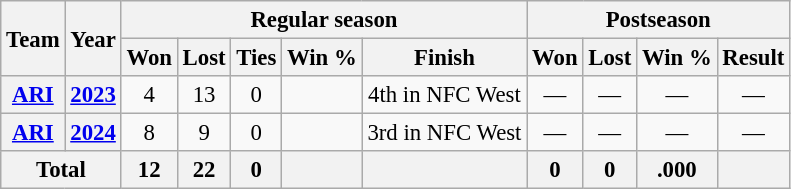<table class="wikitable" style="font-size: 95%; text-align:center;">
<tr>
<th rowspan="2">Team</th>
<th rowspan="2">Year</th>
<th colspan="5">Regular season</th>
<th colspan="4">Postseason</th>
</tr>
<tr>
<th>Won</th>
<th>Lost</th>
<th>Ties</th>
<th>Win %</th>
<th>Finish</th>
<th>Won</th>
<th>Lost</th>
<th>Win %</th>
<th>Result</th>
</tr>
<tr>
<th><a href='#'>ARI</a></th>
<th><a href='#'>2023</a></th>
<td>4</td>
<td>13</td>
<td>0</td>
<td></td>
<td>4th in NFC West</td>
<td>—</td>
<td>—</td>
<td>—</td>
<td>—</td>
</tr>
<tr>
<th><a href='#'>ARI</a></th>
<th><a href='#'>2024</a></th>
<td>8</td>
<td>9</td>
<td>0</td>
<td></td>
<td>3rd in NFC West</td>
<td>—</td>
<td>—</td>
<td>—</td>
<td>—</td>
</tr>
<tr>
<th colspan="2">Total</th>
<th>12</th>
<th>22</th>
<th>0</th>
<th></th>
<th></th>
<th>0</th>
<th>0</th>
<th>.000</th>
<th></th>
</tr>
</table>
